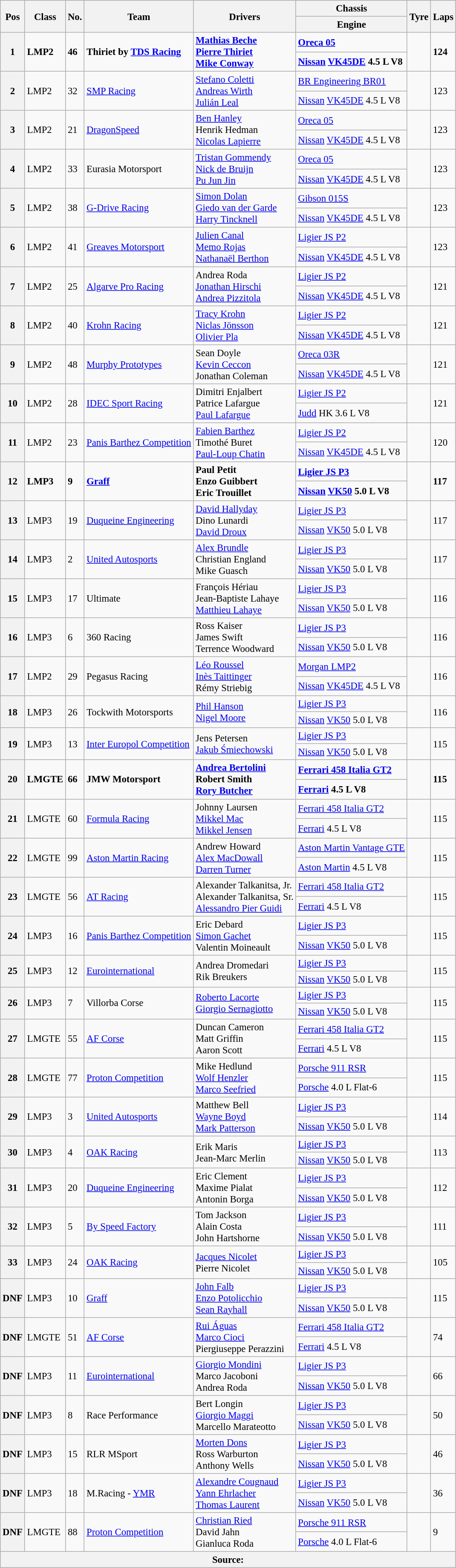<table class="wikitable" style="font-size: 95%;">
<tr>
<th rowspan=2>Pos</th>
<th rowspan=2>Class</th>
<th rowspan=2>No.</th>
<th rowspan=2>Team</th>
<th rowspan=2>Drivers</th>
<th>Chassis</th>
<th rowspan=2>Tyre</th>
<th rowspan=2>Laps</th>
</tr>
<tr>
<th>Engine</th>
</tr>
<tr>
<th rowspan=2>1</th>
<td rowspan=2><strong>LMP2</strong></td>
<td rowspan=2><strong>46</strong></td>
<td rowspan=2><strong> Thiriet by <a href='#'>TDS Racing</a></strong></td>
<td rowspan=2><strong> <a href='#'>Mathias Beche</a><br> <a href='#'>Pierre Thiriet</a><br> <a href='#'>Mike Conway</a></strong></td>
<td><a href='#'><strong>Oreca 05</strong></a></td>
<td rowspan=2></td>
<td rowspan=2><strong>124</strong></td>
</tr>
<tr>
<td><strong><a href='#'>Nissan</a> <a href='#'>VK45DE</a> 4.5 L V8</strong></td>
</tr>
<tr>
<th rowspan=2>2</th>
<td rowspan=2>LMP2</td>
<td rowspan=2>32</td>
<td rowspan=2> <a href='#'>SMP Racing</a></td>
<td rowspan=2> <a href='#'>Stefano Coletti</a><br> <a href='#'>Andreas Wirth</a><br> <a href='#'>Julián Leal</a></td>
<td><a href='#'>BR Engineering BR01</a></td>
<td rowspan=2></td>
<td rowspan=2>123</td>
</tr>
<tr>
<td><a href='#'>Nissan</a> <a href='#'>VK45DE</a> 4.5 L V8</td>
</tr>
<tr>
<th rowspan=2>3</th>
<td rowspan=2>LMP2</td>
<td rowspan=2>21</td>
<td rowspan=2> <a href='#'>DragonSpeed</a></td>
<td rowspan=2> <a href='#'>Ben Hanley</a><br> Henrik Hedman<br> <a href='#'>Nicolas Lapierre</a></td>
<td><a href='#'>Oreca 05</a></td>
<td rowspan=2></td>
<td rowspan=2>123</td>
</tr>
<tr>
<td><a href='#'>Nissan</a> <a href='#'>VK45DE</a> 4.5 L V8</td>
</tr>
<tr>
<th rowspan=2>4</th>
<td rowspan=2>LMP2</td>
<td rowspan=2>33</td>
<td rowspan=2> Eurasia Motorsport</td>
<td rowspan=2> <a href='#'>Tristan Gommendy</a><br> <a href='#'>Nick de Bruijn</a><br> <a href='#'>Pu Jun Jin</a></td>
<td><a href='#'>Oreca 05</a></td>
<td rowspan=2></td>
<td rowspan=2>123</td>
</tr>
<tr>
<td><a href='#'>Nissan</a> <a href='#'>VK45DE</a> 4.5 L V8</td>
</tr>
<tr>
<th rowspan=2>5</th>
<td rowspan=2>LMP2</td>
<td rowspan=2>38</td>
<td rowspan=2> <a href='#'>G-Drive Racing</a></td>
<td rowspan=2> <a href='#'>Simon Dolan</a><br> <a href='#'>Giedo van der Garde</a><br> <a href='#'>Harry Tincknell</a></td>
<td><a href='#'>Gibson 015S</a></td>
<td rowspan=2></td>
<td rowspan=2>123</td>
</tr>
<tr>
<td><a href='#'>Nissan</a> <a href='#'>VK45DE</a> 4.5 L V8</td>
</tr>
<tr>
<th rowspan=2>6</th>
<td rowspan=2>LMP2</td>
<td rowspan=2>41</td>
<td rowspan=2> <a href='#'>Greaves Motorsport</a></td>
<td rowspan=2> <a href='#'>Julien Canal</a><br> <a href='#'>Memo Rojas</a><br> <a href='#'>Nathanaël Berthon</a></td>
<td><a href='#'>Ligier JS P2</a></td>
<td rowspan=2></td>
<td rowspan=2>123</td>
</tr>
<tr>
<td><a href='#'>Nissan</a> <a href='#'>VK45DE</a> 4.5 L V8</td>
</tr>
<tr>
<th rowspan=2>7</th>
<td rowspan=2>LMP2</td>
<td rowspan=2>25</td>
<td rowspan=2> <a href='#'>Algarve Pro Racing</a></td>
<td rowspan=2> Andrea Roda<br> <a href='#'>Jonathan Hirschi</a><br> <a href='#'>Andrea Pizzitola</a></td>
<td><a href='#'>Ligier JS P2</a></td>
<td rowspan=2></td>
<td rowspan=2>121</td>
</tr>
<tr>
<td><a href='#'>Nissan</a> <a href='#'>VK45DE</a> 4.5 L V8</td>
</tr>
<tr>
<th rowspan=2>8</th>
<td rowspan=2>LMP2</td>
<td rowspan=2>40</td>
<td rowspan=2> <a href='#'>Krohn Racing</a></td>
<td rowspan=2> <a href='#'>Tracy Krohn</a><br> <a href='#'>Niclas Jönsson</a><br> <a href='#'>Olivier Pla</a></td>
<td><a href='#'>Ligier JS P2</a></td>
<td rowspan=2></td>
<td rowspan=2>121</td>
</tr>
<tr>
<td><a href='#'>Nissan</a> <a href='#'>VK45DE</a> 4.5 L V8</td>
</tr>
<tr>
<th rowspan=2>9</th>
<td rowspan=2>LMP2</td>
<td rowspan=2>48</td>
<td rowspan=2> <a href='#'>Murphy Prototypes</a></td>
<td rowspan=2> Sean Doyle<br> <a href='#'>Kevin Ceccon</a><br> Jonathan Coleman</td>
<td><a href='#'>Oreca 03R</a></td>
<td rowspan=2></td>
<td rowspan=2>121</td>
</tr>
<tr>
<td><a href='#'>Nissan</a> <a href='#'>VK45DE</a> 4.5 L V8</td>
</tr>
<tr>
<th rowspan=2>10</th>
<td rowspan=2>LMP2</td>
<td rowspan=2>28</td>
<td rowspan=2> <a href='#'>IDEC Sport Racing</a></td>
<td rowspan=2> Dimitri Enjalbert<br> Patrice Lafargue<br> <a href='#'>Paul Lafargue</a></td>
<td><a href='#'>Ligier JS P2</a></td>
<td rowspan=2></td>
<td rowspan=2>121</td>
</tr>
<tr>
<td><a href='#'>Judd</a> HK 3.6 L V8</td>
</tr>
<tr>
<th rowspan=2>11</th>
<td rowspan=2>LMP2</td>
<td rowspan=2>23</td>
<td rowspan=2> <a href='#'>Panis Barthez Competition</a></td>
<td rowspan=2> <a href='#'>Fabien Barthez</a><br> Timothé Buret<br> <a href='#'>Paul-Loup Chatin</a></td>
<td><a href='#'>Ligier JS P2</a></td>
<td rowspan=2></td>
<td rowspan=2>120</td>
</tr>
<tr>
<td><a href='#'>Nissan</a> <a href='#'>VK45DE</a> 4.5 L V8</td>
</tr>
<tr>
<th rowspan=2>12</th>
<td rowspan=2><strong>LMP3</strong></td>
<td rowspan=2><strong>9</strong></td>
<td rowspan=2><strong> <a href='#'>Graff</a></strong></td>
<td rowspan=2><strong> Paul Petit<br> Enzo Guibbert<br> Eric Trouillet</strong></td>
<td><a href='#'><strong>Ligier JS P3</strong></a></td>
<td rowspan=2></td>
<td rowspan=2><strong>117</strong></td>
</tr>
<tr>
<td><strong><a href='#'>Nissan</a> <a href='#'>VK50</a> 5.0 L V8</strong></td>
</tr>
<tr>
<th rowspan=2>13</th>
<td rowspan=2>LMP3</td>
<td rowspan=2>19</td>
<td rowspan=2> <a href='#'>Duqueine Engineering</a></td>
<td rowspan=2> <a href='#'>David Hallyday</a><br> Dino Lunardi<br> <a href='#'>David Droux</a></td>
<td><a href='#'>Ligier JS P3</a></td>
<td rowspan=2></td>
<td rowspan=2>117</td>
</tr>
<tr>
<td><a href='#'>Nissan</a> <a href='#'>VK50</a> 5.0 L V8</td>
</tr>
<tr>
<th rowspan=2>14</th>
<td rowspan=2>LMP3</td>
<td rowspan=2>2</td>
<td rowspan=2> <a href='#'>United Autosports</a></td>
<td rowspan=2> <a href='#'>Alex Brundle</a><br> Christian England<br> Mike Guasch</td>
<td><a href='#'>Ligier JS P3</a></td>
<td rowspan=2></td>
<td rowspan=2>117</td>
</tr>
<tr>
<td><a href='#'>Nissan</a> <a href='#'>VK50</a> 5.0 L V8</td>
</tr>
<tr>
<th rowspan=2>15</th>
<td rowspan=2>LMP3</td>
<td rowspan=2>17</td>
<td rowspan=2> Ultimate</td>
<td rowspan=2> François Hériau<br> Jean-Baptiste Lahaye<br> <a href='#'>Matthieu Lahaye</a></td>
<td><a href='#'>Ligier JS P3</a></td>
<td rowspan=2></td>
<td rowspan=2>116</td>
</tr>
<tr>
<td><a href='#'>Nissan</a> <a href='#'>VK50</a> 5.0 L V8</td>
</tr>
<tr>
<th rowspan=2>16</th>
<td rowspan=2>LMP3</td>
<td rowspan=2>6</td>
<td rowspan=2> 360 Racing</td>
<td rowspan=2> Ross Kaiser<br> James Swift<br> Terrence Woodward</td>
<td><a href='#'>Ligier JS P3</a></td>
<td rowspan=2></td>
<td rowspan=2>116</td>
</tr>
<tr>
<td><a href='#'>Nissan</a> <a href='#'>VK50</a> 5.0 L V8</td>
</tr>
<tr>
<th rowspan=2>17</th>
<td rowspan=2>LMP2</td>
<td rowspan=2>29</td>
<td rowspan=2> Pegasus Racing</td>
<td rowspan=2> <a href='#'>Léo Roussel</a><br> <a href='#'>Inès Taittinger</a><br> Rémy Striebig</td>
<td><a href='#'>Morgan LMP2</a></td>
<td rowspan=2></td>
<td rowspan=2>116</td>
</tr>
<tr>
<td><a href='#'>Nissan</a> <a href='#'>VK45DE</a> 4.5 L V8</td>
</tr>
<tr>
<th rowspan=2>18</th>
<td rowspan=2>LMP3</td>
<td rowspan=2>26</td>
<td rowspan=2> Tockwith Motorsports</td>
<td rowspan=2> <a href='#'>Phil Hanson</a><br> <a href='#'>Nigel Moore</a></td>
<td><a href='#'>Ligier JS P3</a></td>
<td rowspan=2></td>
<td rowspan=2>116</td>
</tr>
<tr>
<td><a href='#'>Nissan</a> <a href='#'>VK50</a> 5.0 L V8</td>
</tr>
<tr>
<th rowspan=2>19</th>
<td rowspan=2>LMP3</td>
<td rowspan=2>13</td>
<td rowspan=2> <a href='#'>Inter Europol Competition</a></td>
<td rowspan=2> Jens Petersen<br> <a href='#'>Jakub Śmiechowski</a></td>
<td><a href='#'>Ligier JS P3</a></td>
<td rowspan=2></td>
<td rowspan=2>115</td>
</tr>
<tr>
<td><a href='#'>Nissan</a> <a href='#'>VK50</a> 5.0 L V8</td>
</tr>
<tr>
<th rowspan=2>20</th>
<td rowspan=2><strong>LMGTE</strong></td>
<td rowspan=2><strong>66</strong></td>
<td rowspan=2><strong> JMW Motorsport</strong></td>
<td rowspan=2><strong> <a href='#'>Andrea Bertolini</a><br> Robert Smith<br> <a href='#'>Rory Butcher</a></strong></td>
<td><a href='#'><strong>Ferrari 458 Italia GT2</strong></a></td>
<td rowspan=2></td>
<td rowspan=2><strong>115</strong></td>
</tr>
<tr>
<td><strong><a href='#'>Ferrari</a> 4.5 L V8</strong></td>
</tr>
<tr>
<th rowspan=2>21</th>
<td rowspan=2>LMGTE</td>
<td rowspan=2>60</td>
<td rowspan=2> <a href='#'>Formula Racing</a></td>
<td rowspan=2> Johnny Laursen<br> <a href='#'>Mikkel Mac</a><br> <a href='#'>Mikkel Jensen</a></td>
<td><a href='#'>Ferrari 458 Italia GT2</a></td>
<td rowspan=2></td>
<td rowspan=2>115</td>
</tr>
<tr>
<td><a href='#'>Ferrari</a> 4.5 L V8</td>
</tr>
<tr>
<th rowspan=2>22</th>
<td rowspan=2>LMGTE</td>
<td rowspan=2>99</td>
<td rowspan=2> <a href='#'>Aston Martin Racing</a></td>
<td rowspan=2> Andrew Howard<br> <a href='#'>Alex MacDowall</a><br> <a href='#'>Darren Turner</a></td>
<td><a href='#'>Aston Martin Vantage GTE</a></td>
<td rowspan=2></td>
<td rowspan=2>115</td>
</tr>
<tr>
<td><a href='#'>Aston Martin</a> 4.5 L V8</td>
</tr>
<tr>
<th rowspan=2>23</th>
<td rowspan=2>LMGTE</td>
<td rowspan=2>56</td>
<td rowspan=2> <a href='#'>AT Racing</a></td>
<td rowspan=2> Alexander Talkanitsa, Jr.<br> Alexander Talkanitsa, Sr.<br> <a href='#'>Alessandro Pier Guidi</a></td>
<td><a href='#'>Ferrari 458 Italia GT2</a></td>
<td rowspan=2></td>
<td rowspan=2>115</td>
</tr>
<tr>
<td><a href='#'>Ferrari</a> 4.5 L V8</td>
</tr>
<tr>
<th rowspan=2>24</th>
<td rowspan=2>LMP3</td>
<td rowspan=2>16</td>
<td rowspan=2> <a href='#'>Panis Barthez Competition</a></td>
<td rowspan=2> Eric Debard<br> <a href='#'>Simon Gachet</a><br> Valentin Moineault</td>
<td><a href='#'>Ligier JS P3</a></td>
<td rowspan=2></td>
<td rowspan=2>115</td>
</tr>
<tr>
<td><a href='#'>Nissan</a> <a href='#'>VK50</a> 5.0 L V8</td>
</tr>
<tr>
<th rowspan=2>25</th>
<td rowspan=2>LMP3</td>
<td rowspan=2>12</td>
<td rowspan=2> <a href='#'>Eurointernational</a></td>
<td rowspan=2> Andrea Dromedari<br> Rik Breukers</td>
<td><a href='#'>Ligier JS P3</a></td>
<td rowspan=2></td>
<td rowspan=2>115</td>
</tr>
<tr>
<td><a href='#'>Nissan</a> <a href='#'>VK50</a> 5.0 L V8</td>
</tr>
<tr>
<th rowspan="2">26</th>
<td rowspan="2">LMP3</td>
<td rowspan="2">7</td>
<td rowspan="2"> Villorba Corse</td>
<td rowspan="2"> <a href='#'>Roberto Lacorte</a><br> <a href='#'>Giorgio Sernagiotto</a></td>
<td><a href='#'>Ligier JS P3</a></td>
<td rowspan="2"></td>
<td rowspan="2">115</td>
</tr>
<tr>
<td><a href='#'>Nissan</a> <a href='#'>VK50</a> 5.0 L V8</td>
</tr>
<tr>
<th rowspan=2>27</th>
<td rowspan=2>LMGTE</td>
<td rowspan=2>55</td>
<td rowspan=2> <a href='#'>AF Corse</a></td>
<td rowspan=2> Duncan Cameron<br> Matt Griffin<br> Aaron Scott</td>
<td><a href='#'>Ferrari 458 Italia GT2</a></td>
<td rowspan=2></td>
<td rowspan=2>115</td>
</tr>
<tr>
<td><a href='#'>Ferrari</a> 4.5 L V8</td>
</tr>
<tr>
<th rowspan="2">28</th>
<td rowspan="2">LMGTE</td>
<td rowspan="2">77</td>
<td rowspan="2"> <a href='#'>Proton Competition</a></td>
<td rowspan="2"> Mike Hedlund<br> <a href='#'>Wolf Henzler</a><br> <a href='#'>Marco Seefried</a></td>
<td><a href='#'>Porsche 911 RSR</a></td>
<td rowspan="2"></td>
<td rowspan="2">115</td>
</tr>
<tr>
<td><a href='#'>Porsche</a> 4.0 L Flat-6</td>
</tr>
<tr>
<th rowspan="2">29</th>
<td rowspan="2">LMP3</td>
<td rowspan="2">3</td>
<td rowspan="2"> <a href='#'>United Autosports</a></td>
<td rowspan="2"> Matthew Bell<br> <a href='#'>Wayne Boyd</a><br> <a href='#'>Mark Patterson</a></td>
<td><a href='#'>Ligier JS P3</a></td>
<td rowspan="2"></td>
<td rowspan="2">114</td>
</tr>
<tr>
<td><a href='#'>Nissan</a> <a href='#'>VK50</a> 5.0 L V8</td>
</tr>
<tr>
<th rowspan="2">30</th>
<td rowspan="2">LMP3</td>
<td rowspan="2">4</td>
<td rowspan="2"> <a href='#'>OAK Racing</a></td>
<td rowspan="2"> Erik Maris<br> Jean-Marc Merlin</td>
<td><a href='#'>Ligier JS P3</a></td>
<td rowspan="2"></td>
<td rowspan="2">113</td>
</tr>
<tr>
<td><a href='#'>Nissan</a> <a href='#'>VK50</a> 5.0 L V8</td>
</tr>
<tr>
<th rowspan="2">31</th>
<td rowspan="2">LMP3</td>
<td rowspan="2">20</td>
<td rowspan="2"> <a href='#'>Duqueine Engineering</a></td>
<td rowspan="2"> Eric Clement<br> Maxime Pialat<br> Antonin Borga</td>
<td><a href='#'>Ligier JS P3</a></td>
<td rowspan="2"></td>
<td rowspan="2">112</td>
</tr>
<tr>
<td><a href='#'>Nissan</a> <a href='#'>VK50</a> 5.0 L V8</td>
</tr>
<tr>
<th rowspan="2">32</th>
<td rowspan="2">LMP3</td>
<td rowspan="2">5</td>
<td rowspan="2"> <a href='#'>By Speed Factory</a></td>
<td rowspan="2"> Tom Jackson<br> Alain Costa<br> John Hartshorne</td>
<td><a href='#'>Ligier JS P3</a></td>
<td rowspan="2"></td>
<td rowspan="2">111</td>
</tr>
<tr>
<td><a href='#'>Nissan</a> <a href='#'>VK50</a> 5.0 L V8</td>
</tr>
<tr>
<th rowspan="2">33</th>
<td rowspan="2">LMP3</td>
<td rowspan="2">24</td>
<td rowspan="2"> <a href='#'>OAK Racing</a></td>
<td rowspan="2"> <a href='#'>Jacques Nicolet</a><br> Pierre Nicolet</td>
<td><a href='#'>Ligier JS P3</a></td>
<td rowspan="2"></td>
<td rowspan="2">105</td>
</tr>
<tr>
<td><a href='#'>Nissan</a> <a href='#'>VK50</a> 5.0 L V8</td>
</tr>
<tr>
<th rowspan="2">DNF</th>
<td rowspan="2">LMP3</td>
<td rowspan="2">10</td>
<td rowspan="2"> <a href='#'>Graff</a></td>
<td rowspan="2"> <a href='#'>John Falb</a><br> <a href='#'>Enzo Potolicchio</a><br> <a href='#'>Sean Rayhall</a></td>
<td><a href='#'>Ligier JS P3</a></td>
<td rowspan="2"></td>
<td rowspan="2">115</td>
</tr>
<tr>
<td><a href='#'>Nissan</a> <a href='#'>VK50</a> 5.0 L V8</td>
</tr>
<tr>
<th rowspan="2">DNF</th>
<td rowspan="2">LMGTE</td>
<td rowspan="2">51</td>
<td rowspan="2"> <a href='#'>AF Corse</a></td>
<td rowspan="2"> <a href='#'>Rui Águas</a><br> <a href='#'>Marco Cioci</a><br> Piergiuseppe Perazzini</td>
<td><a href='#'>Ferrari 458 Italia GT2</a></td>
<td rowspan="2"></td>
<td rowspan="2">74</td>
</tr>
<tr>
<td><a href='#'>Ferrari</a> 4.5 L V8</td>
</tr>
<tr>
<th rowspan="2">DNF</th>
<td rowspan="2">LMP3</td>
<td rowspan="2">11</td>
<td rowspan="2"> <a href='#'>Eurointernational</a></td>
<td rowspan="2"> <a href='#'>Giorgio Mondini</a><br> Marco Jacoboni<br> Andrea Roda</td>
<td><a href='#'>Ligier JS P3</a></td>
<td rowspan="2"></td>
<td rowspan="2">66</td>
</tr>
<tr>
<td><a href='#'>Nissan</a> <a href='#'>VK50</a> 5.0 L V8</td>
</tr>
<tr>
<th rowspan="2">DNF</th>
<td rowspan="2">LMP3</td>
<td rowspan="2">8</td>
<td rowspan="2"> Race Performance</td>
<td rowspan="2"> Bert Longin<br> <a href='#'>Giorgio Maggi</a><br> Marcello Marateotto</td>
<td><a href='#'>Ligier JS P3</a></td>
<td rowspan="2"></td>
<td rowspan="2">50</td>
</tr>
<tr>
<td><a href='#'>Nissan</a> <a href='#'>VK50</a> 5.0 L V8</td>
</tr>
<tr>
<th rowspan="2">DNF</th>
<td rowspan="2">LMP3</td>
<td rowspan="2">15</td>
<td rowspan="2"> RLR MSport</td>
<td rowspan="2"> <a href='#'>Morten Dons</a><br> Ross Warburton<br> Anthony Wells</td>
<td><a href='#'>Ligier JS P3</a></td>
<td rowspan="2"></td>
<td rowspan="2">46</td>
</tr>
<tr>
<td><a href='#'>Nissan</a> <a href='#'>VK50</a> 5.0 L V8</td>
</tr>
<tr>
<th rowspan="2">DNF</th>
<td rowspan="2">LMP3</td>
<td rowspan="2">18</td>
<td rowspan="2"> M.Racing - <a href='#'>YMR</a></td>
<td rowspan="2"> <a href='#'>Alexandre Cougnaud</a><br> <a href='#'>Yann Ehrlacher</a><br> <a href='#'>Thomas Laurent</a></td>
<td><a href='#'>Ligier JS P3</a></td>
<td rowspan="2"></td>
<td rowspan="2">36</td>
</tr>
<tr>
<td><a href='#'>Nissan</a> <a href='#'>VK50</a> 5.0 L V8</td>
</tr>
<tr>
<th rowspan="2">DNF</th>
<td rowspan="2">LMGTE</td>
<td rowspan="2">88</td>
<td rowspan="2"> <a href='#'>Proton Competition</a></td>
<td rowspan="2"> <a href='#'>Christian Ried</a><br> David Jahn<br> Gianluca Roda</td>
<td><a href='#'>Porsche 911 RSR</a></td>
<td rowspan="2"></td>
<td rowspan="2">9</td>
</tr>
<tr>
<td><a href='#'>Porsche</a> 4.0 L Flat-6</td>
</tr>
<tr>
<th colspan="8">Source:</th>
</tr>
</table>
